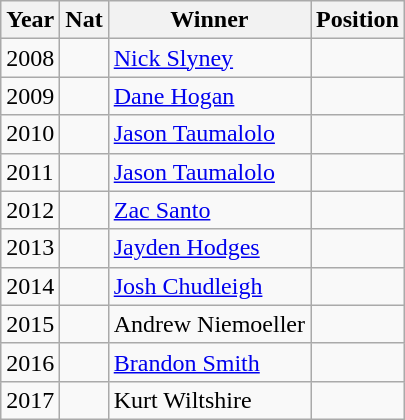<table class="wikitable">
<tr>
<th>Year</th>
<th>Nat</th>
<th>Winner</th>
<th>Position</th>
</tr>
<tr>
<td>2008</td>
<td></td>
<td><a href='#'>Nick Slyney</a></td>
<td></td>
</tr>
<tr>
<td>2009</td>
<td></td>
<td><a href='#'>Dane Hogan</a></td>
<td></td>
</tr>
<tr>
<td>2010</td>
<td></td>
<td><a href='#'>Jason Taumalolo</a></td>
<td></td>
</tr>
<tr>
<td>2011</td>
<td></td>
<td><a href='#'>Jason Taumalolo</a></td>
<td></td>
</tr>
<tr>
<td>2012</td>
<td></td>
<td><a href='#'>Zac Santo</a></td>
<td></td>
</tr>
<tr>
<td>2013</td>
<td></td>
<td><a href='#'>Jayden Hodges</a></td>
<td></td>
</tr>
<tr>
<td>2014</td>
<td></td>
<td><a href='#'>Josh Chudleigh</a></td>
<td></td>
</tr>
<tr>
<td>2015</td>
<td></td>
<td>Andrew Niemoeller</td>
<td></td>
</tr>
<tr>
<td>2016</td>
<td></td>
<td><a href='#'>Brandon Smith</a></td>
<td></td>
</tr>
<tr>
<td>2017</td>
<td></td>
<td>Kurt Wiltshire</td>
<td></td>
</tr>
</table>
